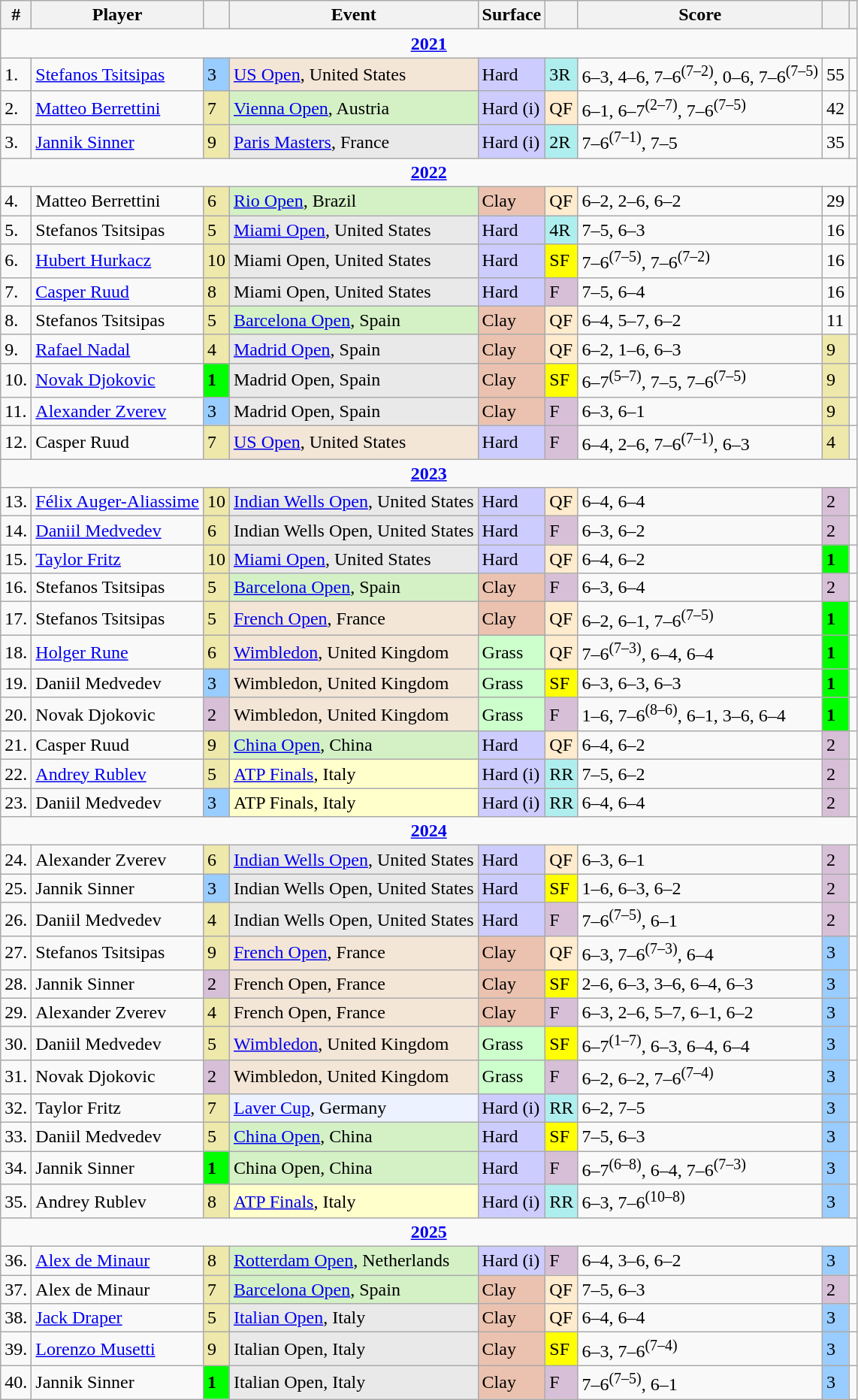<table class="wikitable sortable nowrap">
<tr>
<th class="unsortable">#</th>
<th>Player</th>
<th></th>
<th>Event</th>
<th>Surface</th>
<th class="unsortable"></th>
<th class="unsortable">Score</th>
<th class="unsortable"></th>
<th class="unsortable"></th>
</tr>
<tr>
<td colspan="9" style="text-align:center"><strong><a href='#'>2021</a></strong></td>
</tr>
<tr>
<td>1.</td>
<td> <a href='#'>Stefanos Tsitsipas</a></td>
<td bgcolor=99ccff>3</td>
<td bgcolor=f3e6d7><a href='#'>US Open</a>, United States</td>
<td bgcolor=ccccff>Hard</td>
<td bgcolor=afeeee>3R</td>
<td>6–3, 4–6, 7–6<sup>(7–2)</sup>, 0–6, 7–6<sup>(7–5)</sup></td>
<td>55</td>
<td></td>
</tr>
<tr>
<td>2.</td>
<td> <a href='#'>Matteo Berrettini</a></td>
<td bgcolor=eee8aa>7</td>
<td bgcolor=d4f1c5><a href='#'>Vienna Open</a>, Austria</td>
<td bgcolor=ccccff>Hard (i)</td>
<td bgcolor=ffebcd>QF</td>
<td>6–1, 6–7<sup>(2–7)</sup>, 7–6<sup>(7–5)</sup></td>
<td>42</td>
<td></td>
</tr>
<tr>
<td>3.</td>
<td> <a href='#'>Jannik Sinner</a></td>
<td bgcolor=eee8aa>9</td>
<td bgcolor=e9e9e9><a href='#'>Paris Masters</a>, France</td>
<td bgcolor=ccccff>Hard (i)</td>
<td bgcolor=afeeee>2R</td>
<td>7–6<sup>(7–1)</sup>, 7–5</td>
<td>35</td>
<td></td>
</tr>
<tr>
<td colspan="9" style="text-align:center"><strong><a href='#'>2022</a></strong></td>
</tr>
<tr>
<td>4.</td>
<td> Matteo Berrettini</td>
<td bgcolor=eee8aa>6</td>
<td bgcolor=d4f1c5><a href='#'>Rio Open</a>, Brazil</td>
<td bgcolor=ebc2af>Clay</td>
<td bgcolor=ffebcd>QF</td>
<td>6–2, 2–6, 6–2</td>
<td>29</td>
<td></td>
</tr>
<tr>
<td>5.</td>
<td> Stefanos Tsitsipas</td>
<td bgcolor=eee8aa>5</td>
<td bgcolor=e9e9e9><a href='#'>Miami Open</a>, United States</td>
<td bgcolor=ccccff>Hard</td>
<td bgcolor=afeeee>4R</td>
<td>7–5, 6–3</td>
<td>16</td>
<td></td>
</tr>
<tr>
<td>6.</td>
<td> <a href='#'>Hubert Hurkacz</a></td>
<td bgcolor=eee8aa>10</td>
<td bgcolor=e9e9e9>Miami Open, United States</td>
<td bgcolor=ccccff>Hard</td>
<td bgcolor=yellow>SF</td>
<td>7–6<sup>(7–5)</sup>, 7–6<sup>(7–2)</sup></td>
<td>16</td>
<td></td>
</tr>
<tr>
<td>7.</td>
<td> <a href='#'>Casper Ruud</a></td>
<td bgcolor=eee8aa>8</td>
<td bgcolor=e9e9e9>Miami Open, United States</td>
<td bgcolor=ccccff>Hard</td>
<td bgcolor=thistle>F</td>
<td>7–5, 6–4</td>
<td>16</td>
<td></td>
</tr>
<tr>
<td>8.</td>
<td> Stefanos Tsitsipas</td>
<td bgcolor=eee8aa>5</td>
<td bgcolor=d4f1c5><a href='#'>Barcelona Open</a>, Spain</td>
<td bgcolor=ebc2af>Clay</td>
<td bgcolor=ffebcd>QF</td>
<td>6–4, 5–7, 6–2</td>
<td>11</td>
<td></td>
</tr>
<tr>
<td>9.</td>
<td> <a href='#'>Rafael Nadal</a></td>
<td bgcolor=eee8aa>4</td>
<td bgcolor=e9e9e9><a href='#'>Madrid Open</a>, Spain</td>
<td bgcolor=ebc2af>Clay</td>
<td bgcolor=ffebcd>QF</td>
<td>6–2, 1–6, 6–3</td>
<td bgcolor=eee8aa>9</td>
<td></td>
</tr>
<tr>
<td>10.</td>
<td> <a href='#'>Novak Djokovic</a></td>
<td bgcolor=lime><strong>1</strong></td>
<td bgcolor=e9e9e9>Madrid Open, Spain</td>
<td bgcolor=ebc2af>Clay</td>
<td bgcolor=yellow>SF</td>
<td>6–7<sup>(5–7)</sup>, 7–5, 7–6<sup>(7–5)</sup></td>
<td bgcolor=eee8aa>9</td>
<td></td>
</tr>
<tr>
<td>11.</td>
<td> <a href='#'>Alexander Zverev</a></td>
<td bgcolor=99ccff>3</td>
<td bgcolor=e9e9e9>Madrid Open, Spain</td>
<td bgcolor=ebc2af>Clay</td>
<td bgcolor=thistle>F</td>
<td>6–3, 6–1</td>
<td bgcolor=eee8aa>9</td>
<td></td>
</tr>
<tr>
<td>12.</td>
<td> Casper Ruud</td>
<td bgcolor=eee8aa>7</td>
<td bgcolor=f3e6d7><a href='#'>US Open</a>, United States</td>
<td bgcolor=ccccff>Hard</td>
<td bgcolor=thistle>F</td>
<td>6–4, 2–6, 7–6<sup>(7–1)</sup>, 6–3</td>
<td bgcolor=eee8aa>4</td>
<td></td>
</tr>
<tr>
<td colspan="9" style="text-align:center"><strong><a href='#'>2023</a></strong></td>
</tr>
<tr>
<td>13.</td>
<td> <a href='#'>Félix Auger-Aliassime</a></td>
<td bgcolor=eee8aa>10</td>
<td bgcolor=e9e9e9><a href='#'>Indian Wells Open</a>, United States</td>
<td bgcolor=ccccff>Hard</td>
<td bgcolor=ffebcd>QF</td>
<td>6–4, 6–4</td>
<td bgcolor=thistle>2</td>
<td></td>
</tr>
<tr>
<td>14.</td>
<td> <a href='#'>Daniil Medvedev</a></td>
<td bgcolor=eee8aa>6</td>
<td bgcolor=e9e9e9>Indian Wells Open, United States</td>
<td bgcolor=ccccff>Hard</td>
<td bgcolor=thistle>F</td>
<td>6–3, 6–2</td>
<td bgcolor=thistle>2</td>
<td></td>
</tr>
<tr>
<td>15.</td>
<td> <a href='#'>Taylor Fritz</a></td>
<td bgcolor=eee8aa>10</td>
<td bgcolor=e9e9e9><a href='#'>Miami Open</a>, United States</td>
<td bgcolor=ccccff>Hard</td>
<td bgcolor=ffebcd>QF</td>
<td>6–4, 6–2</td>
<td bgcolor=lime><strong>1</strong></td>
<td></td>
</tr>
<tr>
<td>16.</td>
<td> Stefanos Tsitsipas</td>
<td bgcolor=eee8aa>5</td>
<td bgcolor=d4f1c5><a href='#'>Barcelona Open</a>, Spain</td>
<td bgcolor=ebc2af>Clay</td>
<td bgcolor=thistle>F</td>
<td>6–3, 6–4</td>
<td bgcolor=thistle>2</td>
<td></td>
</tr>
<tr>
<td>17.</td>
<td> Stefanos Tsitsipas</td>
<td bgcolor=eee8aa>5</td>
<td bgcolor=f3e6d7><a href='#'>French Open</a>, France</td>
<td bgcolor=ebc2af>Clay</td>
<td bgcolor=ffebcd>QF</td>
<td>6–2, 6–1, 7–6<sup>(7–5)</sup></td>
<td bgcolor=lime><strong>1</strong></td>
<td></td>
</tr>
<tr>
<td>18.</td>
<td> <a href='#'>Holger Rune</a></td>
<td bgcolor=eee8aa>6</td>
<td bgcolor=f3e6d7><a href='#'>Wimbledon</a>, United Kingdom</td>
<td bgcolor=ccffcc>Grass</td>
<td bgcolor=ffebcd>QF</td>
<td>7–6<sup>(7–3)</sup>, 6–4, 6–4</td>
<td bgcolor=lime><strong>1</strong></td>
<td></td>
</tr>
<tr>
<td>19.</td>
<td> Daniil Medvedev</td>
<td bgcolor=99ccff>3</td>
<td bgcolor=f3e6d7>Wimbledon, United Kingdom</td>
<td bgcolor=ccffcc>Grass</td>
<td bgcolor=yellow>SF</td>
<td>6–3, 6–3, 6–3</td>
<td bgcolor=lime><strong>1</strong></td>
<td></td>
</tr>
<tr>
<td>20.</td>
<td> Novak Djokovic</td>
<td bgcolor=thistle>2</td>
<td bgcolor=f3e6d7>Wimbledon, United Kingdom</td>
<td bgcolor=ccffcc>Grass</td>
<td bgcolor=thistle>F</td>
<td>1–6, 7–6<sup>(8–6)</sup>, 6–1, 3–6, 6–4</td>
<td bgcolor=lime><strong>1</strong></td>
<td></td>
</tr>
<tr>
<td>21.</td>
<td> Casper Ruud</td>
<td bgcolor=eee8aa>9</td>
<td bgcolor=d4f1c5><a href='#'>China Open</a>, China</td>
<td bgcolor=ccccff>Hard</td>
<td bgcolor=ffebcd>QF</td>
<td>6–4, 6–2</td>
<td bgcolor=thistle>2</td>
<td></td>
</tr>
<tr>
<td>22.</td>
<td> <a href='#'>Andrey Rublev</a></td>
<td bgcolor=eee8aa>5</td>
<td bgcolor=ffffcc><a href='#'>ATP Finals</a>, Italy</td>
<td bgcolor=ccccff>Hard (i)</td>
<td bgcolor=afeeee>RR</td>
<td>7–5, 6–2</td>
<td bgcolor=thistle>2</td>
<td></td>
</tr>
<tr>
<td>23.</td>
<td> Daniil Medvedev</td>
<td bgcolor=99ccff>3</td>
<td bgcolor=ffffcc>ATP Finals, Italy</td>
<td bgcolor=ccccff>Hard (i)</td>
<td bgcolor=afeeee>RR</td>
<td>6–4, 6–4</td>
<td bgcolor=thistle>2</td>
<td></td>
</tr>
<tr>
<td colspan="9" style="text-align:center"><strong><a href='#'>2024</a></strong></td>
</tr>
<tr>
<td>24.</td>
<td> Alexander Zverev</td>
<td bgcolor=eee8aa>6</td>
<td bgcolor=e9e9e9><a href='#'>Indian Wells Open</a>, United States</td>
<td bgcolor=ccccff>Hard</td>
<td bgcolor=ffebcd>QF</td>
<td>6–3, 6–1</td>
<td bgcolor=thistle>2</td>
<td></td>
</tr>
<tr>
<td>25.</td>
<td> Jannik Sinner</td>
<td bgcolor=99ccff>3</td>
<td bgcolor=e9e9e9>Indian Wells Open, United States</td>
<td bgcolor=ccccff>Hard</td>
<td bgcolor=yellow>SF</td>
<td>1–6, 6–3, 6–2</td>
<td bgcolor=thistle>2</td>
<td></td>
</tr>
<tr>
<td>26.</td>
<td> Daniil Medvedev</td>
<td bgcolor=eee8aa>4</td>
<td bgcolor=e9e9e9>Indian Wells Open, United States</td>
<td bgcolor=ccccff>Hard</td>
<td bgcolor=thistle>F</td>
<td>7–6<sup>(7–5)</sup>, 6–1</td>
<td bgcolor=thistle>2</td>
<td></td>
</tr>
<tr>
<td>27.</td>
<td> Stefanos Tsitsipas</td>
<td bgcolor=eee8aa>9</td>
<td bgcolor=f3e6d7><a href='#'>French Open</a>, France</td>
<td bgcolor=ebc2af>Clay</td>
<td bgcolor=ffebcd>QF</td>
<td>6–3, 7–6<sup>(7–3)</sup>, 6–4</td>
<td bgcolor=99ccff>3</td>
<td></td>
</tr>
<tr>
<td>28.</td>
<td> Jannik Sinner</td>
<td bgcolor=thistle>2</td>
<td bgcolor=f3e6d7>French Open, France</td>
<td bgcolor=ebc2af>Clay</td>
<td bgcolor=yellow>SF</td>
<td>2–6, 6–3, 3–6, 6–4, 6–3</td>
<td bgcolor=99ccff>3</td>
<td></td>
</tr>
<tr>
<td>29.</td>
<td> Alexander Zverev</td>
<td bgcolor=eee8aa>4</td>
<td bgcolor=f3e6d7>French Open, France</td>
<td bgcolor=ebc2af>Clay</td>
<td bgcolor=thistle>F</td>
<td>6–3, 2–6, 5–7, 6–1, 6–2</td>
<td bgcolor=99ccff>3</td>
<td></td>
</tr>
<tr>
<td>30.</td>
<td> Daniil Medvedev</td>
<td bgcolor=eee8aa>5</td>
<td bgcolor=f3e6d7><a href='#'>Wimbledon</a>, United Kingdom</td>
<td bgcolor=ccffcc>Grass</td>
<td bgcolor=yellow>SF</td>
<td>6–7<sup>(1–7)</sup>, 6–3, 6–4, 6–4</td>
<td bgcolor=99ccff>3</td>
<td></td>
</tr>
<tr>
<td>31.</td>
<td> Novak Djokovic</td>
<td bgcolor=thistle>2</td>
<td bgcolor=f3e6d7>Wimbledon, United Kingdom</td>
<td bgcolor=ccffcc>Grass</td>
<td bgcolor=thistle>F</td>
<td>6–2, 6–2, 7–6<sup>(7–4)</sup></td>
<td bgcolor=99ccff>3</td>
<td></td>
</tr>
<tr>
<td>32.</td>
<td> Taylor Fritz</td>
<td bgcolor=eee8aa>7</td>
<td bgcolor=ecf2ff><a href='#'>Laver Cup</a>, Germany</td>
<td bgcolor=ccccff>Hard (i)</td>
<td bgcolor=afeeee>RR</td>
<td>6–2, 7–5</td>
<td bgcolor=99ccff>3</td>
<td></td>
</tr>
<tr>
<td>33.</td>
<td> Daniil Medvedev</td>
<td bgcolor=eee8aa>5</td>
<td bgcolor=d4f1c5><a href='#'>China Open</a>, China</td>
<td bgcolor=ccccff>Hard</td>
<td bgcolor=yellow>SF</td>
<td>7–5, 6–3</td>
<td bgcolor=99ccff>3</td>
<td></td>
</tr>
<tr>
<td>34.</td>
<td> Jannik Sinner</td>
<td bgcolor=lime><strong>1</strong></td>
<td bgcolor=d4f1c5>China Open, China</td>
<td bgcolor=ccccff>Hard</td>
<td bgcolor=thistle>F</td>
<td>6–7<sup>(6–8)</sup>, 6–4, 7–6<sup>(7–3)</sup></td>
<td bgcolor=99ccff>3</td>
<td></td>
</tr>
<tr>
<td>35.</td>
<td> Andrey Rublev</td>
<td bgcolor=eee8aa>8</td>
<td bgcolor=ffffcc><a href='#'>ATP Finals</a>, Italy</td>
<td bgcolor=ccccff>Hard (i)</td>
<td bgcolor=afeeee>RR</td>
<td>6–3, 7–6<sup>(10–8)</sup></td>
<td bgcolor=99ccff>3</td>
<td></td>
</tr>
<tr>
<td colspan="9" style="text-align:center"><strong><a href='#'>2025</a></strong></td>
</tr>
<tr>
<td>36.</td>
<td> <a href='#'>Alex de Minaur</a></td>
<td bgcolor=eee8aa>8</td>
<td bgcolor=d4f1c5><a href='#'>Rotterdam Open</a>, Netherlands</td>
<td bgcolor=ccccff>Hard (i)</td>
<td bgcolor=thistle>F</td>
<td>6–4, 3–6, 6–2</td>
<td bgcolor=99ccff>3</td>
<td></td>
</tr>
<tr>
<td>37.</td>
<td> Alex de Minaur</td>
<td bgcolor=eee8aa>7</td>
<td bgcolor=d4f1c5><a href='#'>Barcelona Open</a>, Spain</td>
<td bgcolor=ebc2af>Clay</td>
<td bgcolor=ffebcd>QF</td>
<td>7–5, 6–3</td>
<td bgcolor=thistle>2</td>
<td></td>
</tr>
<tr>
<td>38.</td>
<td> <a href='#'>Jack Draper</a></td>
<td bgcolor=eee8aa>5</td>
<td bgcolor=e9e9e9><a href='#'>Italian Open</a>, Italy</td>
<td bgcolor=ebc2af>Clay</td>
<td bgcolor=ffebcd>QF</td>
<td>6–4, 6–4</td>
<td bgcolor=99ccff>3</td>
<td></td>
</tr>
<tr>
<td>39.</td>
<td> <a href='#'>Lorenzo Musetti</a></td>
<td bgcolor=eee8aa>9</td>
<td bgcolor=e9e9e9>Italian Open, Italy</td>
<td bgcolor=ebc2af>Clay</td>
<td bgcolor=yellow>SF</td>
<td>6–3, 7–6<sup>(7–4)</sup></td>
<td bgcolor=99ccff>3</td>
<td></td>
</tr>
<tr>
<td>40.</td>
<td> Jannik Sinner</td>
<td bgcolor=lime><strong>1</strong></td>
<td bgcolor=e9e9e9>Italian Open, Italy</td>
<td bgcolor=ebc2af>Clay</td>
<td bgcolor=thistle>F</td>
<td>7–6<sup>(7–5)</sup>, 6–1</td>
<td bgcolor=99ccff>3</td>
<td></td>
</tr>
</table>
